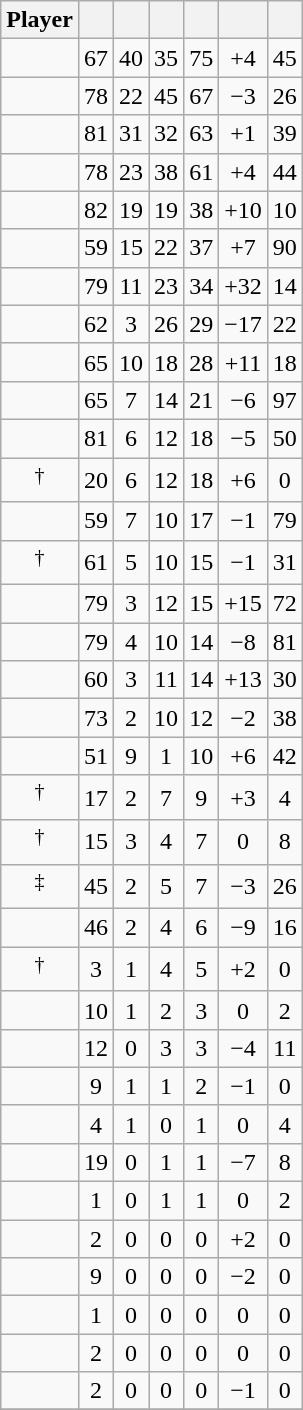<table class="wikitable sortable" style="text-align:center;">
<tr>
<th>Player</th>
<th></th>
<th></th>
<th></th>
<th></th>
<th data-sort-type="number"></th>
<th></th>
</tr>
<tr>
<td></td>
<td>67</td>
<td>40</td>
<td>35</td>
<td>75</td>
<td>+4</td>
<td>45</td>
</tr>
<tr>
<td></td>
<td>78</td>
<td>22</td>
<td>45</td>
<td>67</td>
<td>−3</td>
<td>26</td>
</tr>
<tr>
<td></td>
<td>81</td>
<td>31</td>
<td>32</td>
<td>63</td>
<td>+1</td>
<td>39</td>
</tr>
<tr>
<td></td>
<td>78</td>
<td>23</td>
<td>38</td>
<td>61</td>
<td>+4</td>
<td>44</td>
</tr>
<tr>
<td></td>
<td>82</td>
<td>19</td>
<td>19</td>
<td>38</td>
<td>+10</td>
<td>10</td>
</tr>
<tr>
<td></td>
<td>59</td>
<td>15</td>
<td>22</td>
<td>37</td>
<td>+7</td>
<td>90</td>
</tr>
<tr>
<td></td>
<td>79</td>
<td>11</td>
<td>23</td>
<td>34</td>
<td>+32</td>
<td>14</td>
</tr>
<tr>
<td></td>
<td>62</td>
<td>3</td>
<td>26</td>
<td>29</td>
<td>−17</td>
<td>22</td>
</tr>
<tr>
<td></td>
<td>65</td>
<td>10</td>
<td>18</td>
<td>28</td>
<td>+11</td>
<td>18</td>
</tr>
<tr>
<td></td>
<td>65</td>
<td>7</td>
<td>14</td>
<td>21</td>
<td>−6</td>
<td>97</td>
</tr>
<tr>
<td></td>
<td>81</td>
<td>6</td>
<td>12</td>
<td>18</td>
<td>−5</td>
<td>50</td>
</tr>
<tr>
<td><sup>†</sup></td>
<td>20</td>
<td>6</td>
<td>12</td>
<td>18</td>
<td>+6</td>
<td>0</td>
</tr>
<tr>
<td></td>
<td>59</td>
<td>7</td>
<td>10</td>
<td>17</td>
<td>−1</td>
<td>79</td>
</tr>
<tr>
<td><sup>†</sup></td>
<td>61</td>
<td>5</td>
<td>10</td>
<td>15</td>
<td>−1</td>
<td>31</td>
</tr>
<tr>
<td></td>
<td>79</td>
<td>3</td>
<td>12</td>
<td>15</td>
<td>+15</td>
<td>72</td>
</tr>
<tr>
<td></td>
<td>79</td>
<td>4</td>
<td>10</td>
<td>14</td>
<td>−8</td>
<td>81</td>
</tr>
<tr>
<td></td>
<td>60</td>
<td>3</td>
<td>11</td>
<td>14</td>
<td>+13</td>
<td>30</td>
</tr>
<tr>
<td></td>
<td>73</td>
<td>2</td>
<td>10</td>
<td>12</td>
<td>−2</td>
<td>38</td>
</tr>
<tr>
<td></td>
<td>51</td>
<td>9</td>
<td>1</td>
<td>10</td>
<td>+6</td>
<td>42</td>
</tr>
<tr>
<td><sup>†</sup></td>
<td>17</td>
<td>2</td>
<td>7</td>
<td>9</td>
<td>+3</td>
<td>4</td>
</tr>
<tr>
<td><sup>†</sup></td>
<td>15</td>
<td>3</td>
<td>4</td>
<td>7</td>
<td>0</td>
<td>8</td>
</tr>
<tr>
<td><sup>‡</sup></td>
<td>45</td>
<td>2</td>
<td>5</td>
<td>7</td>
<td>−3</td>
<td>26</td>
</tr>
<tr>
<td></td>
<td>46</td>
<td>2</td>
<td>4</td>
<td>6</td>
<td>−9</td>
<td>16</td>
</tr>
<tr>
<td><sup>†</sup></td>
<td>3</td>
<td>1</td>
<td>4</td>
<td>5</td>
<td>+2</td>
<td>0</td>
</tr>
<tr>
<td></td>
<td>10</td>
<td>1</td>
<td>2</td>
<td>3</td>
<td>0</td>
<td>2</td>
</tr>
<tr>
<td></td>
<td>12</td>
<td>0</td>
<td>3</td>
<td>3</td>
<td>−4</td>
<td>11</td>
</tr>
<tr>
<td></td>
<td>9</td>
<td>1</td>
<td>1</td>
<td>2</td>
<td>−1</td>
<td>0</td>
</tr>
<tr>
<td></td>
<td>4</td>
<td>1</td>
<td>0</td>
<td>1</td>
<td>0</td>
<td>4</td>
</tr>
<tr>
<td></td>
<td>19</td>
<td>0</td>
<td>1</td>
<td>1</td>
<td>−7</td>
<td>8</td>
</tr>
<tr>
<td></td>
<td>1</td>
<td>0</td>
<td>1</td>
<td>1</td>
<td>0</td>
<td>2</td>
</tr>
<tr>
<td></td>
<td>2</td>
<td>0</td>
<td>0</td>
<td>0</td>
<td>+2</td>
<td>0</td>
</tr>
<tr>
<td></td>
<td>9</td>
<td>0</td>
<td>0</td>
<td>0</td>
<td>−2</td>
<td>0</td>
</tr>
<tr>
<td></td>
<td>1</td>
<td>0</td>
<td>0</td>
<td>0</td>
<td>0</td>
<td>0</td>
</tr>
<tr>
<td></td>
<td>2</td>
<td>0</td>
<td>0</td>
<td>0</td>
<td>0</td>
<td>0</td>
</tr>
<tr>
<td></td>
<td>2</td>
<td>0</td>
<td>0</td>
<td>0</td>
<td>−1</td>
<td>0</td>
</tr>
<tr>
</tr>
</table>
